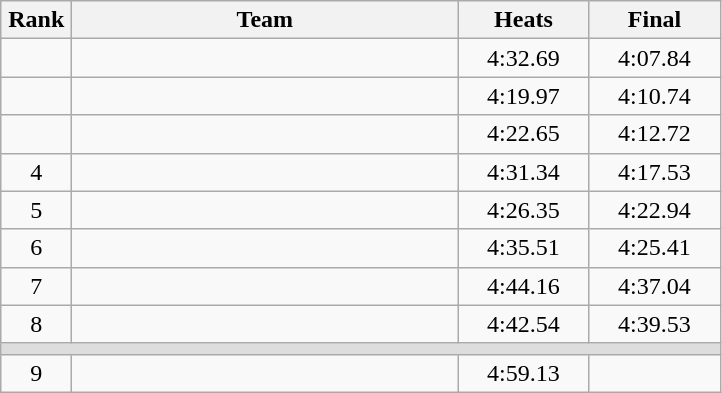<table class=wikitable style="text-align:center">
<tr>
<th width=40>Rank</th>
<th width=250>Team</th>
<th width=80>Heats</th>
<th width=80>Final</th>
</tr>
<tr>
<td></td>
<td align=left></td>
<td>4:32.69</td>
<td>4:07.84</td>
</tr>
<tr>
<td></td>
<td align=left></td>
<td>4:19.97</td>
<td>4:10.74</td>
</tr>
<tr>
<td></td>
<td align=left></td>
<td>4:22.65</td>
<td>4:12.72</td>
</tr>
<tr>
<td>4</td>
<td align=left></td>
<td>4:31.34</td>
<td>4:17.53</td>
</tr>
<tr>
<td>5</td>
<td align=left></td>
<td>4:26.35</td>
<td>4:22.94</td>
</tr>
<tr>
<td>6</td>
<td align=left></td>
<td>4:35.51</td>
<td>4:25.41</td>
</tr>
<tr>
<td>7</td>
<td align=left></td>
<td>4:44.16</td>
<td>4:37.04</td>
</tr>
<tr>
<td>8</td>
<td align=left></td>
<td>4:42.54</td>
<td>4:39.53</td>
</tr>
<tr bgcolor=#DDDDDD>
<td colspan=4></td>
</tr>
<tr>
<td>9</td>
<td align=left></td>
<td>4:59.13</td>
<td></td>
</tr>
</table>
